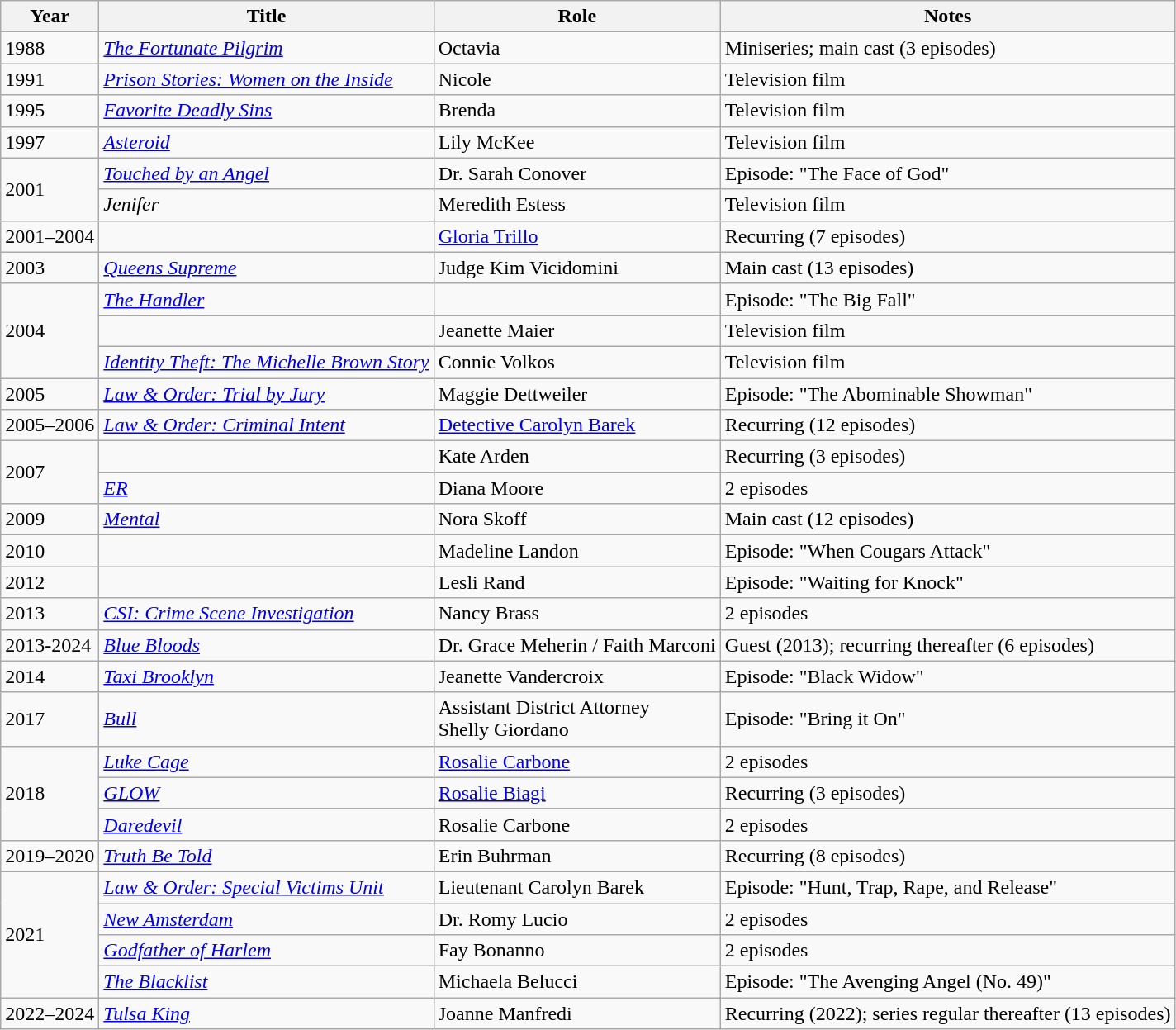<table class="wikitable sortable">
<tr>
<th>Year</th>
<th>Title</th>
<th>Role</th>
<th class="unsortable">Notes</th>
</tr>
<tr>
<td>1988</td>
<td><em><a href='#'>The Fortunate Pilgrim</a></em></td>
<td>Octavia</td>
<td>Miniseries; main cast (3 episodes)</td>
</tr>
<tr>
<td>1991</td>
<td><em><a href='#'>Prison Stories: Women on the Inside</a></em></td>
<td>Nicole</td>
<td>Television film</td>
</tr>
<tr>
<td>1995</td>
<td><em><a href='#'>Favorite Deadly Sins</a></em></td>
<td>Brenda</td>
<td>Television film</td>
</tr>
<tr>
<td>1997</td>
<td><em><a href='#'>Asteroid</a></em></td>
<td>Lily McKee</td>
<td>Television film</td>
</tr>
<tr>
<td rowspan="2">2001</td>
<td><em><a href='#'>Touched by an Angel</a></em></td>
<td>Dr. Sarah Conover</td>
<td>Episode: "The Face of God"</td>
</tr>
<tr>
<td><em>Jenifer</em></td>
<td>Meredith Estess</td>
<td>Television film</td>
</tr>
<tr>
<td>2001–2004</td>
<td><em></em></td>
<td><a href='#'>Gloria Trillo</a></td>
<td>Recurring (7 episodes)</td>
</tr>
<tr>
<td>2003</td>
<td><em><a href='#'>Queens Supreme</a></em></td>
<td>Judge Kim Vicidomini</td>
<td>Main cast (13 episodes)</td>
</tr>
<tr>
<td rowspan="3">2004</td>
<td><em><a href='#'>The Handler</a></em></td>
<td></td>
<td>Episode: "The Big Fall"</td>
</tr>
<tr>
<td><em></em></td>
<td>Jeanette Maier</td>
<td>Television film</td>
</tr>
<tr>
<td><em><a href='#'>Identity Theft: The Michelle Brown Story</a></em></td>
<td>Connie Volkos</td>
<td>Television film</td>
</tr>
<tr>
<td>2005</td>
<td><em><a href='#'>Law & Order: Trial by Jury</a></em></td>
<td>Maggie Dettweiler</td>
<td>Episode: "The Abominable Showman"</td>
</tr>
<tr>
<td>2005–2006</td>
<td><em><a href='#'>Law & Order: Criminal Intent</a></em></td>
<td><a href='#'>Detective Carolyn Barek</a></td>
<td>Recurring (12 episodes)</td>
</tr>
<tr>
<td rowspan="2">2007</td>
<td><em></em></td>
<td>Kate Arden</td>
<td>Recurring (3 episodes)</td>
</tr>
<tr>
<td><em><a href='#'>ER</a></em></td>
<td>Diana Moore</td>
<td>2 episodes</td>
</tr>
<tr>
<td>2009</td>
<td><em><a href='#'>Mental</a></em></td>
<td>Nora Skoff</td>
<td>Main cast (12 episodes)</td>
</tr>
<tr>
<td>2010</td>
<td><em></em></td>
<td>Madeline Landon</td>
<td>Episode: "When Cougars Attack"</td>
</tr>
<tr>
<td>2012</td>
<td><em></em></td>
<td>Lesli Rand</td>
<td>Episode: "Waiting for Knock"</td>
</tr>
<tr>
<td>2013</td>
<td><em><a href='#'>CSI: Crime Scene Investigation</a></em></td>
<td>Nancy Brass</td>
<td>2 episodes</td>
</tr>
<tr>
<td>2013-2024</td>
<td><em><a href='#'>Blue Bloods</a></em></td>
<td>Dr. Grace Meherin / Faith Marconi</td>
<td>Guest (2013); recurring thereafter (6 episodes)</td>
</tr>
<tr>
<td>2014</td>
<td><em><a href='#'>Taxi Brooklyn</a></em></td>
<td>Jeanette Vandercroix</td>
<td>Episode: "Black Widow"</td>
</tr>
<tr>
<td>2017</td>
<td><em><a href='#'>Bull</a></em></td>
<td>Assistant District Attorney<br>Shelly Giordano</td>
<td>Episode: "Bring it On"</td>
</tr>
<tr>
<td rowspan="3">2018</td>
<td><em><a href='#'>Luke Cage</a></em></td>
<td><a href='#'>Rosalie Carbone</a></td>
<td>2 episodes</td>
</tr>
<tr>
<td><em><a href='#'>GLOW</a></em></td>
<td><a href='#'>Rosalie Biagi</a></td>
<td>Recurring (3 episodes)</td>
</tr>
<tr>
<td><em><a href='#'>Daredevil</a></em></td>
<td>Rosalie Carbone</td>
<td>2 episodes</td>
</tr>
<tr>
<td>2019–2020</td>
<td><em><a href='#'>Truth Be Told</a></em></td>
<td>Erin Buhrman</td>
<td>Recurring (8 episodes)</td>
</tr>
<tr>
<td rowspan="4">2021</td>
<td><em><a href='#'>Law & Order: Special Victims Unit</a></em></td>
<td>Lieutenant Carolyn Barek</td>
<td>Episode: "Hunt, Trap, Rape, and Release"</td>
</tr>
<tr>
<td><em><a href='#'>New Amsterdam</a></em></td>
<td>Dr. Romy Lucio</td>
<td>2 episodes</td>
</tr>
<tr>
<td><em><a href='#'>Godfather of Harlem</a></em></td>
<td>Fay Bonanno</td>
<td>2 episodes</td>
</tr>
<tr>
<td><em><a href='#'>The Blacklist</a></em></td>
<td>Michaela Belucci</td>
<td>Episode: "The Avenging Angel (No. 49)"</td>
</tr>
<tr>
<td>2022–2024</td>
<td><em><a href='#'>Tulsa King</a></em></td>
<td>Joanne Manfredi</td>
<td>Recurring (2022); series regular thereafter (13 episodes)</td>
</tr>
</table>
